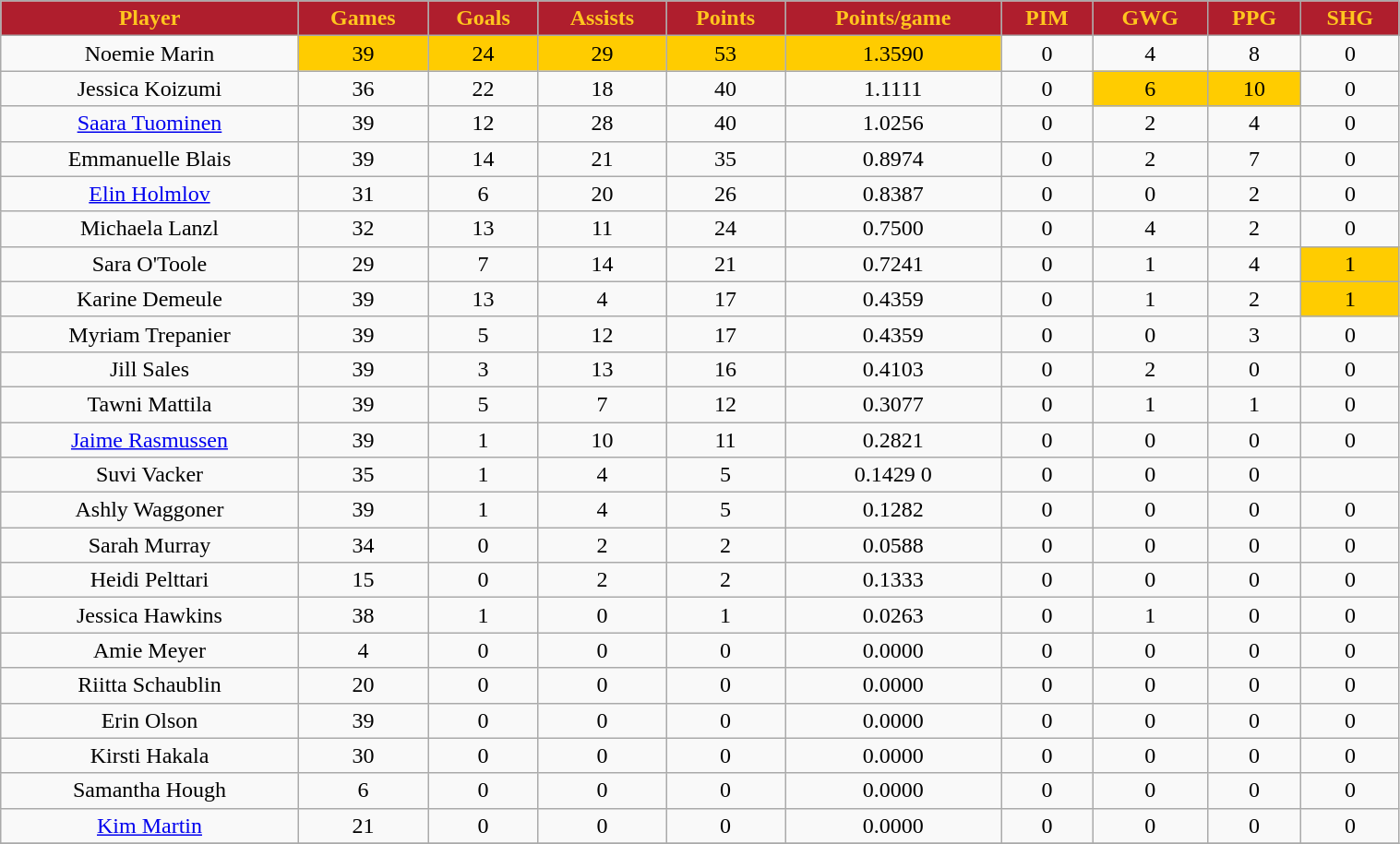<table class="wikitable" width="80%">
<tr align="center"  style=" background:#AF1E2D;color:#FFC61E;">
<td><strong>Player</strong></td>
<td><strong>Games</strong></td>
<td><strong>Goals</strong></td>
<td><strong>Assists</strong></td>
<td><strong>Points</strong></td>
<td><strong>Points/game</strong></td>
<td><strong>PIM</strong></td>
<td><strong>GWG</strong></td>
<td><strong>PPG</strong></td>
<td><strong>SHG</strong></td>
</tr>
<tr align="center" bgcolor="">
<td>Noemie Marin</td>
<td bgcolor="#FFCC00">39</td>
<td bgcolor="#FFCC00">24</td>
<td bgcolor="#FFCC00">29</td>
<td bgcolor="#FFCC00">53</td>
<td bgcolor="#FFCC00">1.3590</td>
<td>0</td>
<td>4</td>
<td>8</td>
<td>0</td>
</tr>
<tr align="center" bgcolor="">
<td>Jessica Koizumi</td>
<td>36</td>
<td>22</td>
<td>18</td>
<td>40</td>
<td>1.1111</td>
<td>0</td>
<td bgcolor="#FFCC00">6</td>
<td bgcolor="#FFCC00">10</td>
<td>0</td>
</tr>
<tr align="center" bgcolor="">
<td><a href='#'>Saara Tuominen</a></td>
<td>39</td>
<td>12</td>
<td>28</td>
<td>40</td>
<td>1.0256</td>
<td>0</td>
<td>2</td>
<td>4</td>
<td>0</td>
</tr>
<tr align="center" bgcolor="">
<td>Emmanuelle Blais</td>
<td>39</td>
<td>14</td>
<td>21</td>
<td>35</td>
<td>0.8974</td>
<td>0</td>
<td>2</td>
<td>7</td>
<td>0</td>
</tr>
<tr align="center" bgcolor="">
<td><a href='#'>Elin Holmlov</a></td>
<td>31</td>
<td>6</td>
<td>20</td>
<td>26</td>
<td>0.8387</td>
<td>0</td>
<td>0</td>
<td>2</td>
<td>0</td>
</tr>
<tr align="center" bgcolor="">
<td>Michaela Lanzl</td>
<td>32</td>
<td>13</td>
<td>11</td>
<td>24</td>
<td>0.7500</td>
<td>0</td>
<td>4</td>
<td>2</td>
<td>0</td>
</tr>
<tr align="center" bgcolor="">
<td>Sara O'Toole</td>
<td>29</td>
<td>7</td>
<td>14</td>
<td>21</td>
<td>0.7241</td>
<td>0</td>
<td>1</td>
<td>4</td>
<td bgcolor="#FFCC00">1</td>
</tr>
<tr align="center" bgcolor="">
<td>Karine Demeule</td>
<td>39</td>
<td>13</td>
<td>4</td>
<td>17</td>
<td>0.4359</td>
<td>0</td>
<td>1</td>
<td>2</td>
<td bgcolor="#FFCC00">1</td>
</tr>
<tr align="center" bgcolor="">
<td>Myriam Trepanier</td>
<td>39</td>
<td>5</td>
<td>12</td>
<td>17</td>
<td>0.4359</td>
<td>0</td>
<td>0</td>
<td>3</td>
<td>0</td>
</tr>
<tr align="center" bgcolor="">
<td>Jill Sales</td>
<td>39</td>
<td>3</td>
<td>13</td>
<td>16</td>
<td>0.4103</td>
<td>0</td>
<td>2</td>
<td>0</td>
<td>0</td>
</tr>
<tr align="center" bgcolor="">
<td>Tawni Mattila</td>
<td>39</td>
<td>5</td>
<td>7</td>
<td>12</td>
<td>0.3077</td>
<td>0</td>
<td>1</td>
<td>1</td>
<td>0</td>
</tr>
<tr align="center" bgcolor="">
<td><a href='#'>Jaime Rasmussen</a></td>
<td>39</td>
<td>1</td>
<td>10</td>
<td>11</td>
<td>0.2821</td>
<td>0</td>
<td>0</td>
<td>0</td>
<td>0</td>
</tr>
<tr align="center" bgcolor="">
<td>Suvi Vacker</td>
<td>35</td>
<td>1</td>
<td>4</td>
<td>5</td>
<td>0.1429 0</td>
<td>0</td>
<td>0</td>
<td>0</td>
</tr>
<tr align="center" bgcolor="">
<td>Ashly Waggoner</td>
<td>39</td>
<td>1</td>
<td>4</td>
<td>5</td>
<td>0.1282</td>
<td>0</td>
<td>0</td>
<td>0</td>
<td>0</td>
</tr>
<tr align="center" bgcolor="">
<td>Sarah Murray</td>
<td>34</td>
<td>0</td>
<td>2</td>
<td>2</td>
<td>0.0588</td>
<td>0</td>
<td>0</td>
<td>0</td>
<td>0</td>
</tr>
<tr align="center" bgcolor="">
<td>Heidi Pelttari</td>
<td>15</td>
<td>0</td>
<td>2</td>
<td>2</td>
<td>0.1333</td>
<td>0</td>
<td>0</td>
<td>0</td>
<td>0</td>
</tr>
<tr align="center" bgcolor="">
<td>Jessica Hawkins</td>
<td>38</td>
<td>1</td>
<td>0</td>
<td>1</td>
<td>0.0263</td>
<td>0</td>
<td>1</td>
<td>0</td>
<td>0</td>
</tr>
<tr align="center" bgcolor="">
<td>Amie Meyer</td>
<td>4</td>
<td>0</td>
<td>0</td>
<td>0</td>
<td>0.0000</td>
<td>0</td>
<td>0</td>
<td>0</td>
<td>0</td>
</tr>
<tr align="center" bgcolor="">
<td>Riitta Schaublin</td>
<td>20</td>
<td>0</td>
<td>0</td>
<td>0</td>
<td>0.0000</td>
<td>0</td>
<td>0</td>
<td>0</td>
<td>0</td>
</tr>
<tr align="center" bgcolor="">
<td>Erin Olson</td>
<td>39</td>
<td>0</td>
<td>0</td>
<td>0</td>
<td>0.0000</td>
<td>0</td>
<td>0</td>
<td>0</td>
<td>0</td>
</tr>
<tr align="center" bgcolor="">
<td>Kirsti Hakala</td>
<td>30</td>
<td>0</td>
<td>0</td>
<td>0</td>
<td>0.0000</td>
<td>0</td>
<td>0</td>
<td>0</td>
<td>0</td>
</tr>
<tr align="center" bgcolor="">
<td>Samantha Hough</td>
<td>6</td>
<td>0</td>
<td>0</td>
<td>0</td>
<td>0.0000</td>
<td>0</td>
<td>0</td>
<td>0</td>
<td>0</td>
</tr>
<tr align="center" bgcolor="">
<td><a href='#'>Kim Martin</a></td>
<td>21</td>
<td>0</td>
<td>0</td>
<td>0</td>
<td>0.0000</td>
<td>0</td>
<td>0</td>
<td>0</td>
<td>0</td>
</tr>
<tr align="center" bgcolor="">
</tr>
</table>
